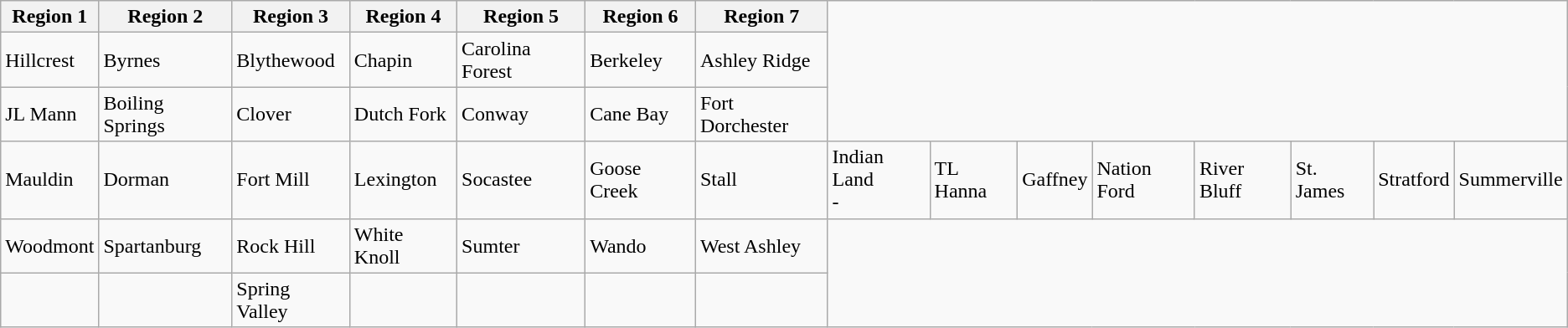<table class="wikitable">
<tr>
<th><strong>Region 1</strong></th>
<th><strong>Region 2</strong></th>
<th><strong>Region 3</strong></th>
<th><strong>Region 4</strong></th>
<th><strong>Region 5</strong></th>
<th><strong>Region 6</strong></th>
<th><strong>Region 7</strong></th>
</tr>
<tr>
<td>Hillcrest</td>
<td>Byrnes</td>
<td>Blythewood</td>
<td>Chapin</td>
<td>Carolina Forest</td>
<td>Berkeley</td>
<td>Ashley Ridge</td>
</tr>
<tr>
<td>JL Mann</td>
<td>Boiling Springs</td>
<td>Clover</td>
<td>Dutch Fork</td>
<td>Conway</td>
<td>Cane Bay</td>
<td>Fort Dorchester</td>
</tr>
<tr>
<td>Mauldin</td>
<td>Dorman</td>
<td>Fort Mill</td>
<td>Lexington</td>
<td>Socastee</td>
<td>Goose Creek</td>
<td>Stall</td>
<td>Indian Land<br>-</td>
<td>TL Hanna</td>
<td>Gaffney</td>
<td>Nation Ford</td>
<td>River Bluff</td>
<td>St. James</td>
<td>Stratford</td>
<td>Summerville</td>
</tr>
<tr>
<td>Woodmont</td>
<td>Spartanburg</td>
<td>Rock Hill</td>
<td>White Knoll</td>
<td>Sumter</td>
<td>Wando</td>
<td>West Ashley</td>
</tr>
<tr>
<td></td>
<td></td>
<td>Spring Valley</td>
<td></td>
<td></td>
<td></td>
<td></td>
</tr>
</table>
